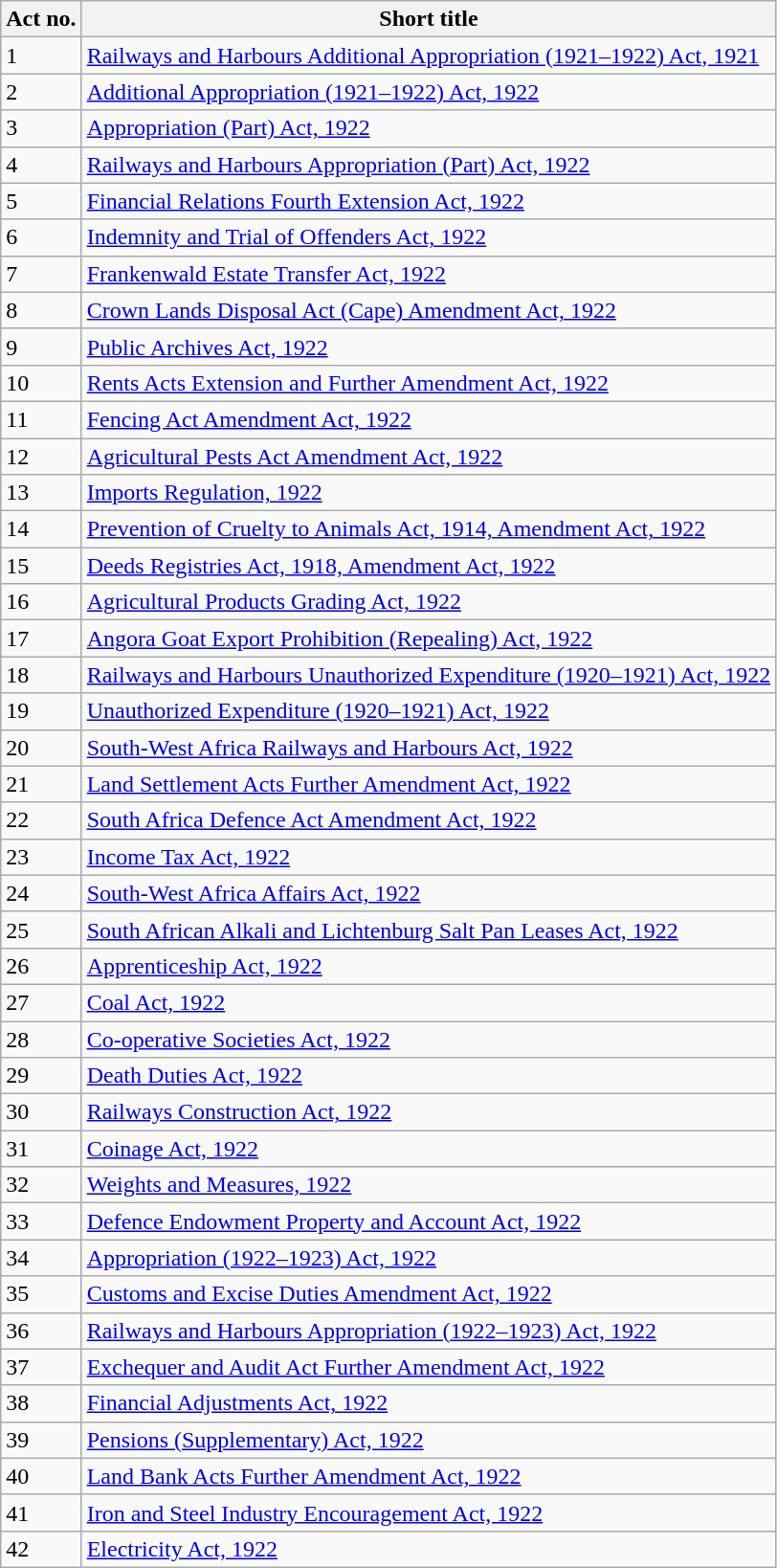<table class="wikitable sortable">
<tr>
<th>Act no.</th>
<th>Short title</th>
</tr>
<tr>
<td>1</td>
<td><a href='#'>Railways and Harbours Additional Appropriation (1921–1922) Act, 1921</a></td>
</tr>
<tr>
<td>2</td>
<td><a href='#'>Additional Appropriation (1921–1922) Act, 1922</a></td>
</tr>
<tr>
<td>3</td>
<td><a href='#'>Appropriation (Part) Act, 1922</a></td>
</tr>
<tr>
<td>4</td>
<td><a href='#'>Railways and Harbours Appropriation (Part) Act, 1922</a></td>
</tr>
<tr>
<td>5</td>
<td><a href='#'>Financial Relations Fourth Extension Act, 1922</a></td>
</tr>
<tr>
<td>6</td>
<td><a href='#'>Indemnity and Trial of Offenders Act, 1922</a></td>
</tr>
<tr>
<td>7</td>
<td><a href='#'>Frankenwald Estate Transfer Act, 1922</a></td>
</tr>
<tr>
<td>8</td>
<td><a href='#'>Crown Lands Disposal Act (Cape) Amendment Act, 1922</a></td>
</tr>
<tr>
<td>9</td>
<td><a href='#'>Public Archives Act, 1922</a></td>
</tr>
<tr>
<td>10</td>
<td><a href='#'>Rents Acts Extension and Further Amendment Act, 1922</a></td>
</tr>
<tr>
<td>11</td>
<td><a href='#'>Fencing Act Amendment Act, 1922</a></td>
</tr>
<tr>
<td>12</td>
<td><a href='#'>Agricultural Pests Act Amendment Act, 1922</a></td>
</tr>
<tr>
<td>13</td>
<td><a href='#'>Imports Regulation, 1922</a></td>
</tr>
<tr>
<td>14</td>
<td><a href='#'>Prevention of Cruelty to Animals Act, 1914, Amendment Act, 1922</a></td>
</tr>
<tr>
<td>15</td>
<td><a href='#'>Deeds Registries Act, 1918, Amendment Act, 1922</a></td>
</tr>
<tr>
<td>16</td>
<td><a href='#'>Agricultural Products Grading Act, 1922</a></td>
</tr>
<tr>
<td>17</td>
<td><a href='#'>Angora Goat Export Prohibition (Repealing) Act, 1922</a></td>
</tr>
<tr>
<td>18</td>
<td><a href='#'>Railways and Harbours Unauthorized Expenditure (1920–1921) Act, 1922</a></td>
</tr>
<tr>
<td>19</td>
<td><a href='#'>Unauthorized Expenditure (1920–1921) Act, 1922</a></td>
</tr>
<tr>
<td>20</td>
<td><a href='#'>South-West Africa Railways and Harbours Act, 1922</a></td>
</tr>
<tr>
<td>21</td>
<td><a href='#'>Land Settlement Acts Further Amendment Act, 1922</a></td>
</tr>
<tr>
<td>22</td>
<td><a href='#'>South Africa Defence Act Amendment Act, 1922</a></td>
</tr>
<tr>
<td>23</td>
<td><a href='#'>Income Tax Act, 1922</a></td>
</tr>
<tr>
<td>24</td>
<td><a href='#'>South-West Africa Affairs Act, 1922</a></td>
</tr>
<tr>
<td>25</td>
<td><a href='#'>South African Alkali and Lichtenburg Salt Pan Leases Act, 1922</a></td>
</tr>
<tr>
<td>26</td>
<td><a href='#'>Apprenticeship Act, 1922</a></td>
</tr>
<tr>
<td>27</td>
<td><a href='#'>Coal Act, 1922</a></td>
</tr>
<tr>
<td>28</td>
<td><a href='#'>Co-operative Societies Act, 1922</a></td>
</tr>
<tr>
<td>29</td>
<td><a href='#'>Death Duties Act, 1922</a></td>
</tr>
<tr>
<td>30</td>
<td><a href='#'>Railways Construction Act, 1922</a></td>
</tr>
<tr>
<td>31</td>
<td><a href='#'>Coinage Act, 1922</a></td>
</tr>
<tr>
<td>32</td>
<td><a href='#'>Weights and Measures, 1922</a></td>
</tr>
<tr>
<td>33</td>
<td><a href='#'>Defence Endowment Property and Account Act, 1922</a></td>
</tr>
<tr>
<td>34</td>
<td><a href='#'>Appropriation (1922–1923) Act, 1922</a></td>
</tr>
<tr>
<td>35</td>
<td><a href='#'>Customs and Excise Duties Amendment Act, 1922</a></td>
</tr>
<tr>
<td>36</td>
<td><a href='#'>Railways and Harbours Appropriation (1922–1923) Act, 1922</a></td>
</tr>
<tr>
<td>37</td>
<td><a href='#'>Exchequer and Audit Act Further Amendment Act, 1922</a></td>
</tr>
<tr>
<td>38</td>
<td><a href='#'>Financial Adjustments Act, 1922</a></td>
</tr>
<tr>
<td>39</td>
<td><a href='#'>Pensions (Supplementary) Act, 1922</a></td>
</tr>
<tr>
<td>40</td>
<td><a href='#'>Land Bank Acts Further Amendment Act, 1922</a></td>
</tr>
<tr>
<td>41</td>
<td><a href='#'>Iron and Steel Industry Encouragement Act, 1922</a></td>
</tr>
<tr>
<td>42</td>
<td><a href='#'>Electricity Act, 1922</a></td>
</tr>
</table>
